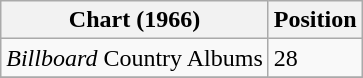<table class="wikitable">
<tr>
<th>Chart (1966)</th>
<th>Position</th>
</tr>
<tr>
<td><em>Billboard</em> Country Albums</td>
<td>28</td>
</tr>
<tr>
</tr>
</table>
